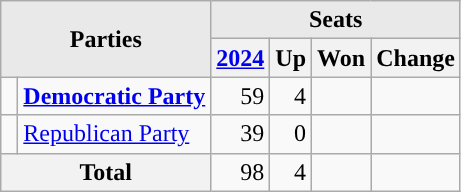<table class=wikitable>
<tr>
<th style="background-color:#E9E9E9" align=center rowspan=2 colspan=2>Parties</th>
<th style="background-color:#E9E9E9" align=center colspan=5>Seats</th>
</tr>
<tr>
<th><a href='#'>2024</a></th>
<th>Up</th>
<th>Won</th>
<th>Change</th>
</tr>
<tr>
<td style="background-color:"> </td>
<td><strong><a href='#'>Democratic Party</a></strong></td>
<td align=right>59</td>
<td align=right>4</td>
<td align=right></td>
<td align=right></td>
</tr>
<tr>
<td style="background-color:"> </td>
<td><a href='#'>Republican Party</a></td>
<td align=right>39</td>
<td align=right>0</td>
<td align=right></td>
<td align=right></td>
</tr>
<tr>
<th colspan=2>Total</th>
<td align=right>98</td>
<td align=right>4</td>
<td align=right></td>
<td align=right></td>
</tr>
</table>
